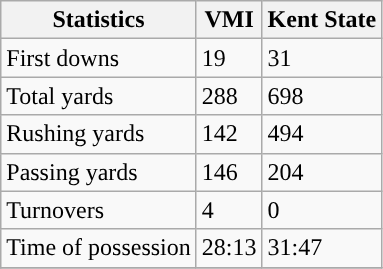<table class="wikitable">
<tr>
<th>Statistics</th>
<th>VMI</th>
<th>Kent State</th>
</tr>
<tr>
<td>First downs</td>
<td>19</td>
<td>31</td>
</tr>
<tr>
<td>Total yards</td>
<td>288</td>
<td>698</td>
</tr>
<tr>
<td>Rushing yards</td>
<td>142</td>
<td>494</td>
</tr>
<tr>
<td>Passing yards</td>
<td>146</td>
<td>204</td>
</tr>
<tr>
<td>Turnovers</td>
<td>4</td>
<td>0</td>
</tr>
<tr>
<td>Time of possession</td>
<td>28:13</td>
<td>31:47</td>
</tr>
<tr>
</tr>
</table>
